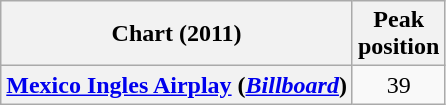<table class="wikitable sortable plainrowheaders" style="text-align:center">
<tr>
<th scope="col">Chart (2011)</th>
<th scope="col">Peak<br>position</th>
</tr>
<tr>
<th scope="row"><a href='#'>Mexico Ingles Airplay</a> (<em><a href='#'>Billboard</a></em>)</th>
<td>39</td>
</tr>
</table>
